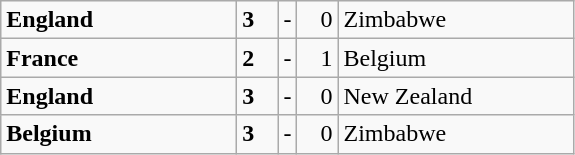<table class="wikitable">
<tr>
<td width=150> <strong>England</strong></td>
<td width=20 align="left"><strong>3</strong></td>
<td>-</td>
<td width=20 align="right">0</td>
<td width=150> Zimbabwe</td>
</tr>
<tr>
<td> <strong>France</strong></td>
<td align="left"><strong>2</strong></td>
<td>-</td>
<td align="right">1</td>
<td> Belgium</td>
</tr>
<tr>
<td> <strong>England</strong></td>
<td align="left"><strong>3</strong></td>
<td>-</td>
<td align="right">0</td>
<td> New Zealand</td>
</tr>
<tr>
<td> <strong>Belgium</strong></td>
<td align="left"><strong>3</strong></td>
<td>-</td>
<td align="right">0</td>
<td> Zimbabwe</td>
</tr>
</table>
